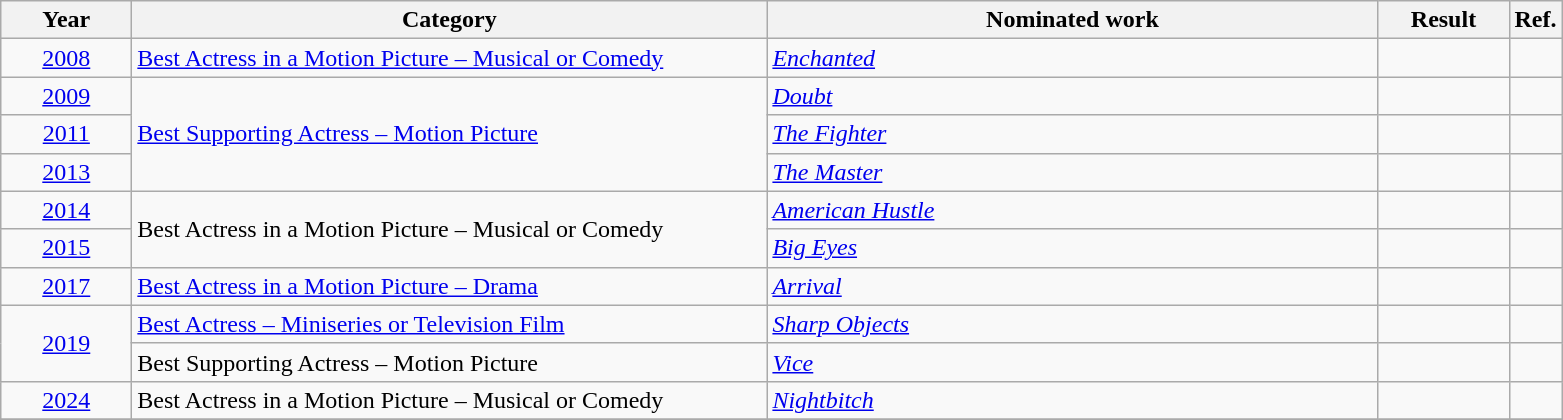<table class=wikitable>
<tr>
<th scope="col" style="width:5em;">Year</th>
<th scope="col" style="width:26em;">Category</th>
<th scope="col" style="width:25em;">Nominated work</th>
<th scope="col" style="width:5em;">Result</th>
<th>Ref.</th>
</tr>
<tr>
<td style="text-align:center;"><a href='#'>2008</a></td>
<td><a href='#'>Best Actress in a Motion Picture – Musical or Comedy</a></td>
<td><em><a href='#'>Enchanted</a></em></td>
<td></td>
<td style="text-align:center;"></td>
</tr>
<tr>
<td style="text-align:center;"><a href='#'>2009</a></td>
<td rowspan="3"><a href='#'>Best Supporting Actress – Motion Picture</a></td>
<td><em><a href='#'>Doubt</a></em></td>
<td></td>
<td style="text-align:center;"></td>
</tr>
<tr>
<td style="text-align:center;"><a href='#'>2011</a></td>
<td><em><a href='#'>The Fighter</a></em></td>
<td></td>
<td style="text-align:center;"></td>
</tr>
<tr>
<td style="text-align:center;"><a href='#'>2013</a></td>
<td><em><a href='#'>The Master</a></em></td>
<td></td>
<td style="text-align:center;"></td>
</tr>
<tr>
<td style="text-align:center;"><a href='#'>2014</a></td>
<td rowspan="2">Best Actress in a Motion Picture – Musical or Comedy</td>
<td><em><a href='#'>American Hustle</a></em></td>
<td></td>
<td style="text-align:center;"></td>
</tr>
<tr>
<td style="text-align:center;"><a href='#'>2015</a></td>
<td><em><a href='#'>Big Eyes</a></em></td>
<td></td>
<td style="text-align:center;"></td>
</tr>
<tr>
<td style="text-align:center;"><a href='#'>2017</a></td>
<td><a href='#'>Best Actress in a Motion Picture – Drama</a></td>
<td><em><a href='#'>Arrival</a></em></td>
<td></td>
<td style="text-align:center;"></td>
</tr>
<tr>
<td rowspan="2" style="text-align:center;"><a href='#'>2019</a></td>
<td><a href='#'>Best Actress – Miniseries or Television Film</a></td>
<td rowspan="1"><em><a href='#'>Sharp Objects</a></em></td>
<td></td>
<td style="text-align:center;"></td>
</tr>
<tr>
<td>Best Supporting Actress – Motion Picture</td>
<td><em><a href='#'>Vice</a></em></td>
<td></td>
<td style="text-align:center;"></td>
</tr>
<tr>
<td style="text-align:center;"><a href='#'>2024</a></td>
<td rowspan="1">Best Actress in a Motion Picture – Musical or Comedy</td>
<td><em><a href='#'>Nightbitch</a></em></td>
<td></td>
<td style="text-align:center;"></td>
</tr>
<tr>
</tr>
</table>
